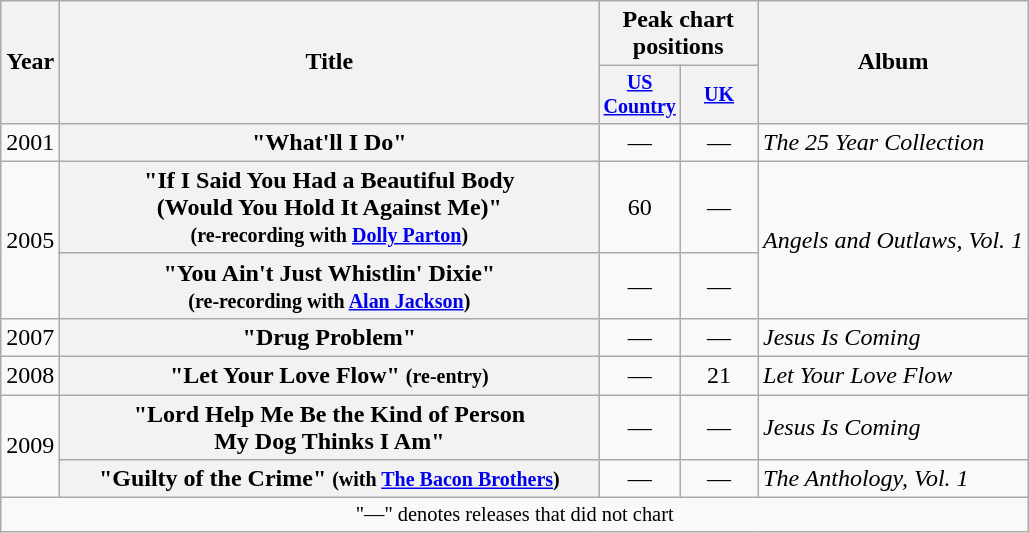<table class="wikitable plainrowheaders" style="text-align:center;">
<tr>
<th scope="col" rowspan="2">Year</th>
<th scope="col" rowspan="2" style="width:22em;">Title</th>
<th scope="col" colspan="2">Peak chart<br>positions</th>
<th scope="col" rowspan="2">Album</th>
</tr>
<tr style="font-size:smaller;">
<th scope="col" width="45"><a href='#'>US Country</a><br></th>
<th scope="col" width="45"><a href='#'>UK</a><br></th>
</tr>
<tr>
<td>2001</td>
<th scope="row">"What'll I Do"</th>
<td>—</td>
<td>—</td>
<td align="left"><em>The 25 Year Collection</em></td>
</tr>
<tr>
<td rowspan="2">2005</td>
<th scope="row">"If I Said You Had a Beautiful Body<br>(Would You Hold It Against Me)"<br><small>(re-recording with <a href='#'>Dolly Parton</a>)</small></th>
<td>60</td>
<td>—</td>
<td align="left" rowspan="2"><em>Angels and Outlaws, Vol. 1</em></td>
</tr>
<tr>
<th scope="row">"You Ain't Just Whistlin' Dixie"<br><small>(re-recording with <a href='#'>Alan Jackson</a>)</small></th>
<td>—</td>
<td>—</td>
</tr>
<tr>
<td>2007</td>
<th scope="row">"Drug Problem"</th>
<td>—</td>
<td>—</td>
<td align="left"><em>Jesus Is Coming</em></td>
</tr>
<tr>
<td>2008</td>
<th scope="row">"Let Your Love Flow" <small>(re-entry)</small></th>
<td>—</td>
<td>21</td>
<td align="left"><em>Let Your Love Flow</em></td>
</tr>
<tr>
<td rowspan="2">2009</td>
<th scope="row">"Lord Help Me Be the Kind of Person<br>My Dog Thinks I Am"</th>
<td>—</td>
<td>—</td>
<td align="left"><em>Jesus Is Coming</em></td>
</tr>
<tr>
<th scope="row">"Guilty of the Crime" <small>(with <a href='#'>The Bacon Brothers</a>)</small></th>
<td>—</td>
<td>—</td>
<td align="left"><em>The Anthology, Vol. 1</em></td>
</tr>
<tr>
<td colspan="5" style="font-size:85%">"—" denotes releases that did not chart</td>
</tr>
</table>
